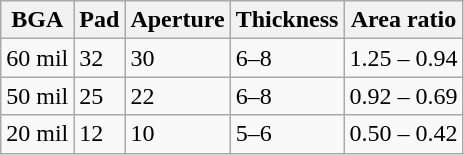<table class="wikitable">
<tr>
<th>BGA</th>
<th>Pad</th>
<th>Aperture</th>
<th>Thickness</th>
<th>Area ratio</th>
</tr>
<tr>
<td>60 mil</td>
<td>32</td>
<td>30</td>
<td>6–8</td>
<td>1.25 – 0.94</td>
</tr>
<tr>
<td>50 mil</td>
<td>25</td>
<td>22</td>
<td>6–8</td>
<td>0.92 – 0.69</td>
</tr>
<tr>
<td>20 mil</td>
<td>12</td>
<td>10</td>
<td>5–6</td>
<td>0.50 – 0.42</td>
</tr>
</table>
